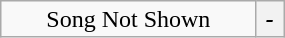<table class="wikitable" style="text-align:center; line-height:17px; width:15%;">
<tr>
<td>Song Not Shown</td>
<th><em>-</em></th>
</tr>
</table>
